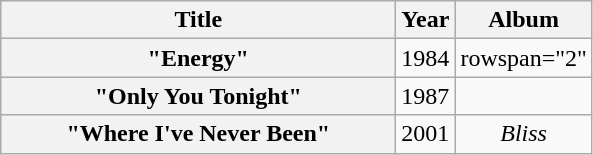<table class="wikitable plainrowheaders" style="text-align:center;">
<tr>
<th scope="col" style="width:16em;">Title</th>
<th scope="col">Year</th>
<th scope="col">Album</th>
</tr>
<tr>
<th scope="row">"Energy"</th>
<td>1984</td>
<td>rowspan="2" </td>
</tr>
<tr>
<th scope="row">"Only You Tonight"</th>
<td>1987</td>
</tr>
<tr>
<th scope="row">"Where I've Never Been"</th>
<td>2001</td>
<td><em>Bliss</em></td>
</tr>
</table>
